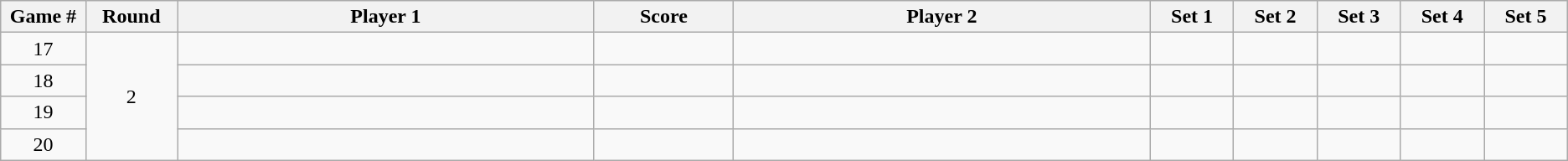<table class="wikitable">
<tr>
<th width="2%">Game #</th>
<th width="2%">Round</th>
<th width="15%">Player 1</th>
<th width="5%">Score</th>
<th width="15%">Player 2</th>
<th width="3%">Set 1</th>
<th width="3%">Set 2</th>
<th width="3%">Set 3</th>
<th width="3%">Set 4</th>
<th width="3%">Set 5</th>
</tr>
<tr style=text-align:center;>
<td>17</td>
<td rowspan=4>2</td>
<td><strong></strong></td>
<td></td>
<td></td>
<td></td>
<td></td>
<td></td>
<td></td>
<td></td>
</tr>
<tr style=text-align:center;>
<td>18</td>
<td></td>
<td></td>
<td><strong></strong></td>
<td></td>
<td></td>
<td></td>
<td></td>
<td></td>
</tr>
<tr style=text-align:center;>
<td>19</td>
<td><strong></strong></td>
<td></td>
<td></td>
<td></td>
<td></td>
<td></td>
<td></td>
<td></td>
</tr>
<tr style=text-align:center;>
<td>20</td>
<td><strong></strong></td>
<td></td>
<td></td>
<td></td>
<td></td>
<td></td>
<td></td>
<td></td>
</tr>
</table>
